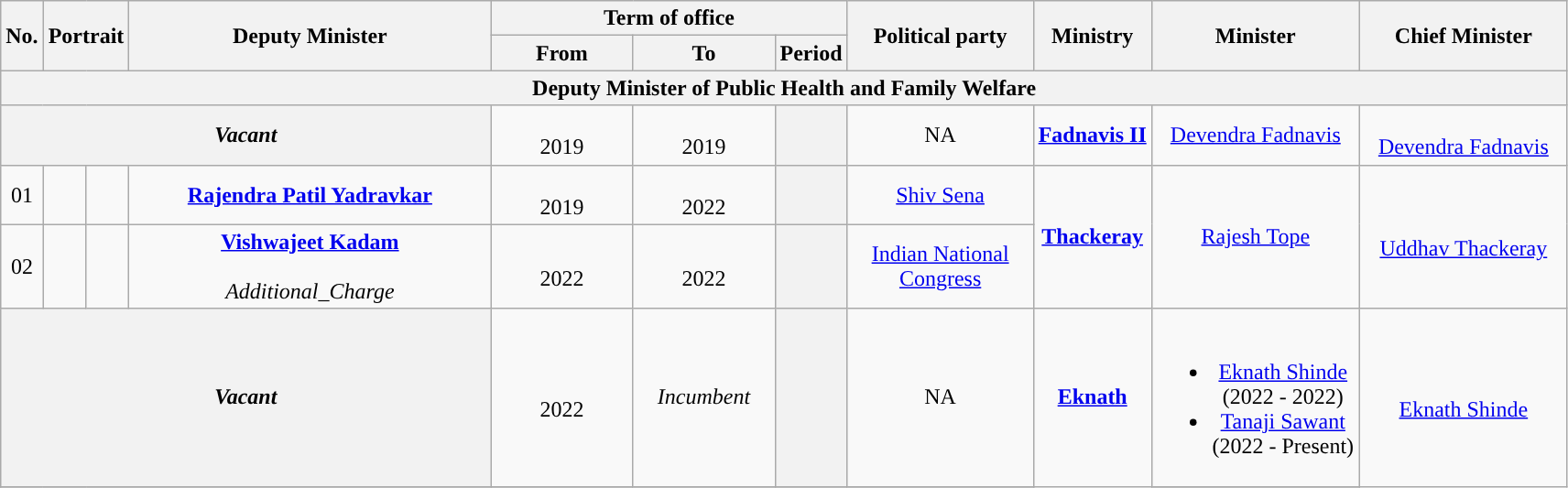<table class="wikitable" style="text-align:center">
<tr>
<th rowspan="2">No.</th>
<th rowspan="2" colspan="2">Portrait</th>
<th rowspan="2" style="width:16em">Deputy Minister<br></th>
<th colspan="3">Term of office</th>
<th rowspan="2" style="width:8em">Political party</th>
<th rowspan="2">Ministry</th>
<th rowspan="2" style="width:9em">Minister</th>
<th rowspan="2" style="width:9em">Chief Minister</th>
</tr>
<tr>
<th style="width:6em">From</th>
<th style="width:6em">To</th>
<th>Period</th>
</tr>
<tr>
<th colspan="11">Deputy Minister of Public Health and Family Welfare</th>
</tr>
<tr>
<th colspan="04"><strong><em> Vacant</em></strong></th>
<td><br>2019</td>
<td><br>2019</td>
<th></th>
<td>NA</td>
<td rowspan="1"><a href='#'><strong>Fadnavis II</strong></a></td>
<td><a href='#'>Devendra Fadnavis</a></td>
<td rowspan="1"> <br><a href='#'>Devendra Fadnavis</a></td>
</tr>
<tr>
<td>01</td>
<td style="color:inherit;background:"></td>
<td></td>
<td><strong><a href='#'>Rajendra Patil Yadravkar</a></strong> <br> </td>
<td><br>2019</td>
<td><br>2022</td>
<th></th>
<td><a href='#'>Shiv Sena</a></td>
<td rowspan="2"><a href='#'><strong>Thackeray</strong></a></td>
<td rowspan="2"><a href='#'>Rajesh Tope</a></td>
<td rowspan="2"> <br><a href='#'>Uddhav Thackeray</a></td>
</tr>
<tr>
<td>02</td>
<td style="color:inherit;background:"></td>
<td></td>
<td><strong><a href='#'>Vishwajeet Kadam</a></strong> <br> <br><em>Additional_Charge</em></td>
<td><br>2022</td>
<td><br>2022</td>
<th></th>
<td><a href='#'>Indian National Congress</a></td>
</tr>
<tr>
<th colspan="04"><strong><em>Vacant</em></strong></th>
<td><br>2022</td>
<td><em>Incumbent</em></td>
<th></th>
<td>NA</td>
<td rowspan="2"><a href='#'><strong>Eknath</strong></a></td>
<td><br><ul><li><a href='#'>Eknath Shinde</a><br>(2022 - 2022)</li><li><a href='#'>Tanaji Sawant</a><br> (2022 - Present)</li></ul></td>
<td rowspan="2"> <br><a href='#'>Eknath Shinde</a></td>
</tr>
<tr>
</tr>
</table>
